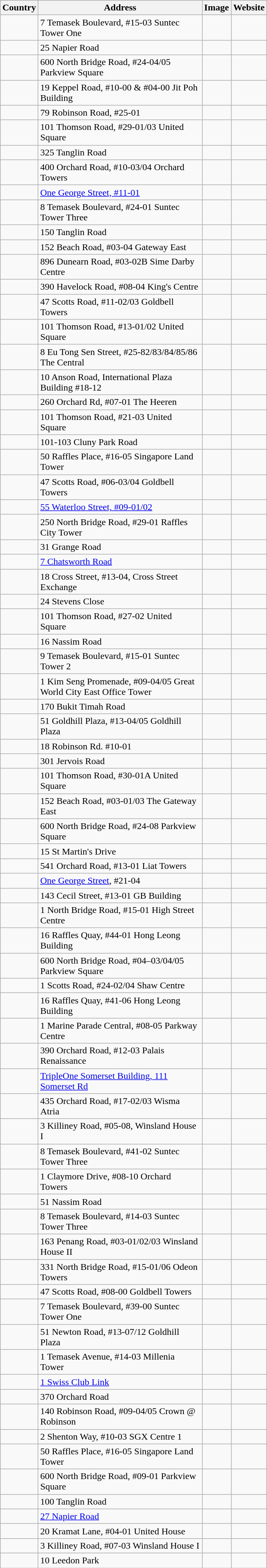<table class="wikitable static-row-numbers">
<tr class="static-row-header">
<th>Country</th>
<th style="width:275px;">Address</th>
<th>Image</th>
<th>Website</th>
</tr>
<tr>
<td></td>
<td>7 Temasek Boulevard, #15-03 Suntec Tower One</td>
<td></td>
<td></td>
</tr>
<tr>
<td></td>
<td>25 Napier Road</td>
<td></td>
<td></td>
</tr>
<tr>
<td></td>
<td>600 North Bridge Road, #24-04/05 Parkview Square</td>
<td></td>
<td></td>
</tr>
<tr>
<td></td>
<td>19 Keppel Road, #10-00 & #04-00 Jit Poh Building</td>
<td></td>
<td></td>
</tr>
<tr>
<td></td>
<td>79 Robinson Road, #25-01</td>
<td></td>
<td></td>
</tr>
<tr>
<td></td>
<td>101 Thomson Road, #29-01/03 United Square</td>
<td></td>
<td></td>
</tr>
<tr>
<td></td>
<td>325 Tanglin Road</td>
<td></td>
<td></td>
</tr>
<tr>
<td></td>
<td>400 Orchard Road, #10-03/04 Orchard Towers</td>
<td></td>
<td></td>
</tr>
<tr>
<td></td>
<td><a href='#'>One George Street, #11-01</a></td>
<td></td>
<td></td>
</tr>
<tr>
<td></td>
<td>8 Temasek Boulevard, #24-01 Suntec Tower Three</td>
<td></td>
<td></td>
</tr>
<tr>
<td></td>
<td>150 Tanglin Road</td>
<td></td>
<td></td>
</tr>
<tr>
<td></td>
<td>152 Beach Road, #03-04 Gateway East</td>
<td></td>
<td></td>
</tr>
<tr>
<td></td>
<td>896 Dunearn Road, #03-02B Sime Darby Centre</td>
<td></td>
<td></td>
</tr>
<tr>
<td></td>
<td>390 Havelock Road, #08-04 King's Centre</td>
<td></td>
<td></td>
</tr>
<tr>
<td></td>
<td>47 Scotts Road, #11-02/03 Goldbell Towers</td>
<td></td>
<td></td>
</tr>
<tr>
<td></td>
<td>101 Thomson Road, #13-01/02 United Square</td>
<td></td>
<td></td>
</tr>
<tr>
<td></td>
<td>8 Eu Tong Sen Street, #25-82/83/84/85/86 The Central</td>
<td></td>
<td></td>
</tr>
<tr>
<td></td>
<td>10 Anson Road, International Plaza Building #18-12</td>
<td></td>
<td></td>
</tr>
<tr>
<td></td>
<td>260 Orchard Rd, #07-01 The Heeren</td>
<td></td>
<td></td>
</tr>
<tr>
<td></td>
<td>101 Thomson Road, #21-03 United Square</td>
<td></td>
<td></td>
</tr>
<tr>
<td></td>
<td>101-103 Cluny Park Road</td>
<td></td>
<td></td>
</tr>
<tr>
<td></td>
<td>50 Raffles Place, #16-05 Singapore Land Tower</td>
<td></td>
<td></td>
</tr>
<tr>
<td></td>
<td>47 Scotts Road, #06-03/04 Goldbell Towers</td>
<td></td>
<td></td>
</tr>
<tr>
<td></td>
<td><a href='#'>55 Waterloo Street, #09-01/02</a></td>
<td></td>
<td></td>
</tr>
<tr>
<td></td>
<td>250 North Bridge Road, #29-01 Raffles City Tower</td>
<td></td>
<td></td>
</tr>
<tr>
<td></td>
<td>31 Grange Road</td>
<td></td>
<td></td>
</tr>
<tr>
<td></td>
<td><a href='#'>7 Chatsworth Road</a></td>
<td></td>
<td></td>
</tr>
<tr>
<td></td>
<td>18 Cross Street, #13-04, Cross Street Exchange<br></td>
<td></td>
<td></td>
</tr>
<tr>
<td></td>
<td>24 Stevens Close</td>
<td></td>
<td></td>
</tr>
<tr>
<td></td>
<td>101 Thomson Road, #27-02 United Square</td>
<td></td>
<td></td>
</tr>
<tr>
<td></td>
<td>16 Nassim Road</td>
<td></td>
<td></td>
</tr>
<tr>
<td></td>
<td>9 Temasek Boulevard, #15-01 Suntec Tower 2</td>
<td></td>
<td></td>
</tr>
<tr>
<td></td>
<td>1 Kim Seng Promenade, #09-04/05 Great World City East Office Tower</td>
<td></td>
<td></td>
</tr>
<tr>
<td></td>
<td>170 Bukit Timah Road</td>
<td></td>
<td></td>
</tr>
<tr>
<td></td>
<td>51 Goldhill Plaza, #13-04/05 Goldhill Plaza</td>
<td></td>
<td></td>
</tr>
<tr>
<td></td>
<td>18 Robinson Rd. #10-01</td>
<td></td>
<td></td>
</tr>
<tr>
<td></td>
<td>301 Jervois Road</td>
<td></td>
<td></td>
</tr>
<tr>
<td></td>
<td>101 Thomson Road, #30-01A United Square</td>
<td></td>
<td></td>
</tr>
<tr>
<td></td>
<td>152 Beach Road, #03-01/03 The Gateway East</td>
<td></td>
<td></td>
</tr>
<tr>
<td></td>
<td>600 North Bridge Road, #24-08 Parkview Square</td>
<td></td>
<td></td>
</tr>
<tr>
<td></td>
<td>15 St Martin's Drive</td>
<td></td>
<td></td>
</tr>
<tr>
<td></td>
<td>541 Orchard Road, #13-01 Liat Towers</td>
<td></td>
<td></td>
</tr>
<tr>
<td></td>
<td><a href='#'>One George Street</a>, #21-04</td>
<td></td>
<td></td>
</tr>
<tr>
<td></td>
<td>143 Cecil Street, #13-01 GB Building</td>
<td></td>
<td></td>
</tr>
<tr>
<td></td>
<td>1 North Bridge Road, #15-01 High Street Centre</td>
<td></td>
<td></td>
</tr>
<tr>
<td></td>
<td>16 Raffles Quay, #44-01 Hong Leong Building</td>
<td></td>
<td></td>
</tr>
<tr>
<td></td>
<td>600 North Bridge Road, #04–03/04/05 Parkview Square</td>
<td></td>
<td></td>
</tr>
<tr>
<td></td>
<td>1 Scotts Road, #24-02/04 Shaw Centre</td>
<td></td>
<td></td>
</tr>
<tr>
<td></td>
<td>16 Raffles Quay, #41-06 Hong Leong Building</td>
<td></td>
<td></td>
</tr>
<tr>
<td></td>
<td>1 Marine Parade Central, #08-05 Parkway Centre</td>
<td></td>
<td></td>
</tr>
<tr>
<td></td>
<td>390 Orchard Road, #12-03 Palais Renaissance</td>
<td></td>
<td></td>
</tr>
<tr>
<td></td>
<td><a href='#'>TripleOne Somerset Building, 111 Somerset Rd</a></td>
<td></td>
<td></td>
</tr>
<tr>
<td></td>
<td>435 Orchard Road, #17-02/03 Wisma Atria</td>
<td></td>
<td></td>
</tr>
<tr>
<td></td>
<td>3 Killiney Road, #05-08, Winsland House I</td>
<td></td>
<td></td>
</tr>
<tr>
<td></td>
<td>8 Temasek Boulevard, #41-02 Suntec Tower Three</td>
<td></td>
<td></td>
</tr>
<tr>
<td></td>
<td>1 Claymore Drive, #08-10 Orchard Towers</td>
<td></td>
<td></td>
</tr>
<tr>
<td></td>
<td>51 Nassim Road</td>
<td></td>
<td></td>
</tr>
<tr>
<td></td>
<td>8 Temasek Boulevard, #14-03 Suntec Tower Three</td>
<td></td>
<td></td>
</tr>
<tr>
<td></td>
<td>163 Penang Road, #03-01/02/03 Winsland House II</td>
<td></td>
<td></td>
</tr>
<tr>
<td></td>
<td>331 North Bridge Road, #15-01/06 Odeon Towers</td>
<td></td>
<td></td>
</tr>
<tr>
<td></td>
<td>47 Scotts Road, #08-00 Goldbell Towers</td>
<td></td>
<td></td>
</tr>
<tr>
<td></td>
<td>7 Temasek Boulevard, #39-00 Suntec Tower One</td>
<td></td>
<td></td>
</tr>
<tr>
<td></td>
<td>51 Newton Road, #13-07/12 Goldhill Plaza</td>
<td></td>
<td></td>
</tr>
<tr>
<td></td>
<td>1 Temasek Avenue, #14-03 Millenia Tower</td>
<td></td>
<td></td>
</tr>
<tr>
<td></td>
<td><a href='#'>1 Swiss Club Link</a></td>
<td></td>
<td></td>
</tr>
<tr>
<td></td>
<td>370 Orchard Road</td>
<td></td>
<td></td>
</tr>
<tr>
<td></td>
<td>140 Robinson Road, #09-04/05 Crown @ Robinson</td>
<td></td>
<td></td>
</tr>
<tr>
<td></td>
<td>2 Shenton Way, #10-03 SGX Centre 1</td>
<td></td>
<td></td>
</tr>
<tr>
<td></td>
<td>50 Raffles Place, #16-05 Singapore Land Tower</td>
<td></td>
<td></td>
</tr>
<tr>
<td></td>
<td>600 North Bridge Road, #09-01 Parkview Square</td>
<td></td>
<td></td>
</tr>
<tr>
<td></td>
<td>100 Tanglin Road</td>
<td></td>
<td></td>
</tr>
<tr>
<td></td>
<td><a href='#'>27 Napier Road</a></td>
<td></td>
<td></td>
</tr>
<tr>
<td></td>
<td>20 Kramat Lane, #04-01 United House</td>
<td></td>
<td></td>
</tr>
<tr>
<td></td>
<td>3 Killiney Road, #07-03 Winsland House I</td>
<td></td>
<td></td>
</tr>
<tr>
<td></td>
<td>10 Leedon Park</td>
<td></td>
<td></td>
</tr>
</table>
